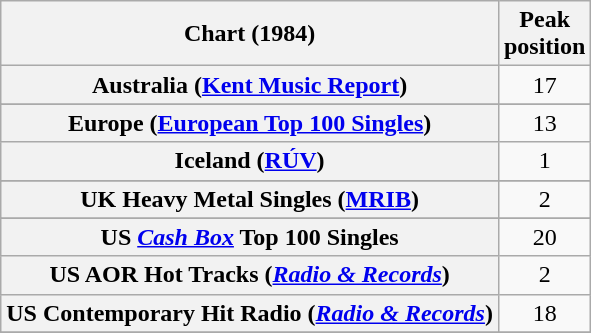<table class="wikitable sortable plainrowheaders" style="text-align:center">
<tr>
<th scope="col">Chart (1984)</th>
<th scope="col">Peak<br>position</th>
</tr>
<tr>
<th scope="row">Australia (<a href='#'>Kent Music Report</a>)</th>
<td>17</td>
</tr>
<tr>
</tr>
<tr>
</tr>
<tr>
<th scope="row">Europe (<a href='#'>European Top 100 Singles</a>)</th>
<td>13</td>
</tr>
<tr>
<th scope="row">Iceland (<a href='#'>RÚV</a>)</th>
<td>1</td>
</tr>
<tr>
</tr>
<tr>
</tr>
<tr>
</tr>
<tr>
</tr>
<tr>
</tr>
<tr>
<th scope="row">UK Heavy Metal Singles (<a href='#'>MRIB</a>)</th>
<td>2</td>
</tr>
<tr>
</tr>
<tr>
</tr>
<tr>
<th scope="row">US <em><a href='#'>Cash Box</a></em> Top 100 Singles</th>
<td>20</td>
</tr>
<tr>
<th scope="row">US AOR Hot Tracks (<em><a href='#'>Radio & Records</a></em>)</th>
<td>2</td>
</tr>
<tr>
<th scope="row">US Contemporary Hit Radio (<em><a href='#'>Radio & Records</a></em>)</th>
<td>18</td>
</tr>
<tr>
</tr>
</table>
